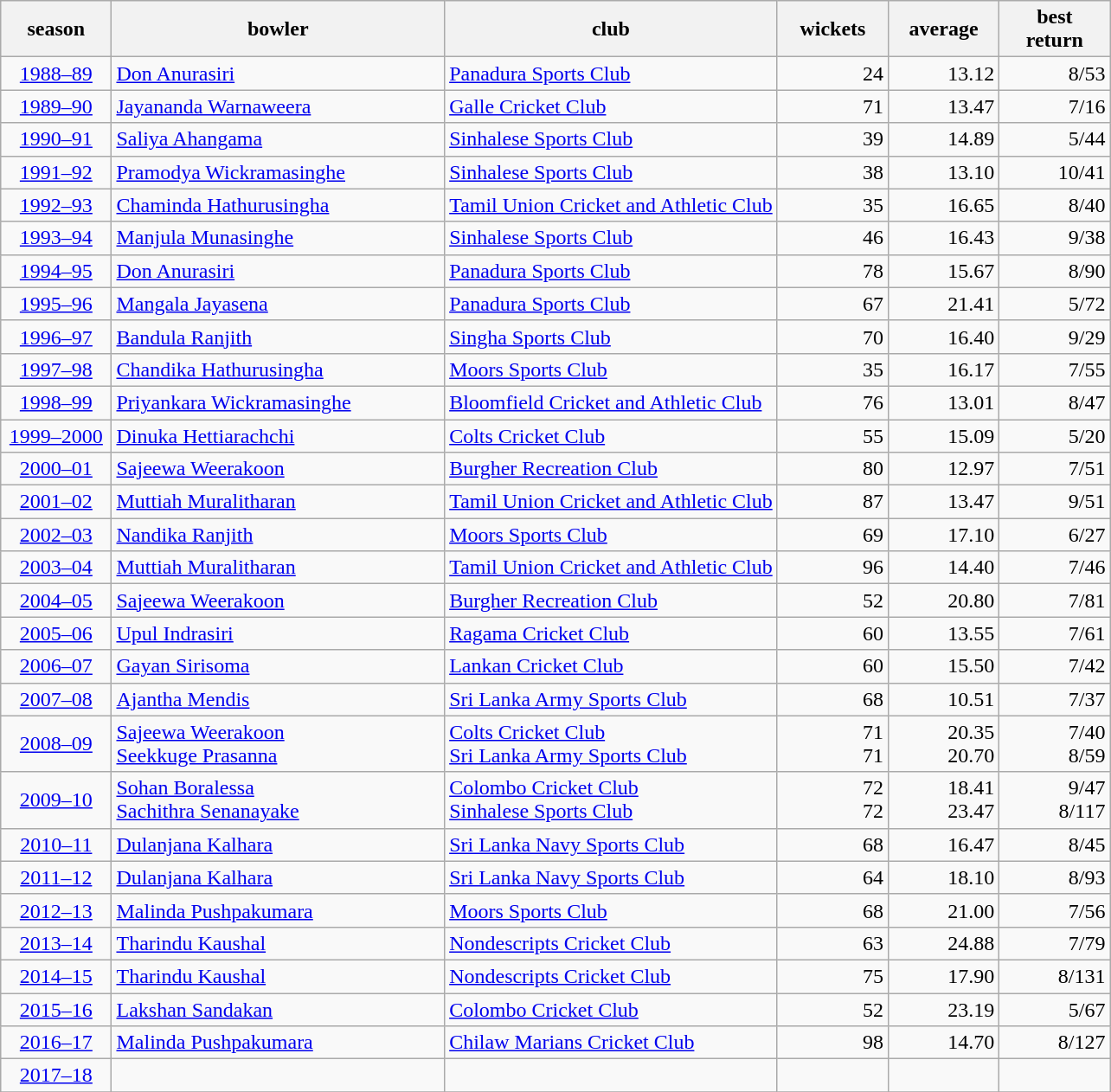<table class="wikitable">
<tr>
<th width="10.0%" align="center">season</th>
<th width="30.0%" align="left">bowler</th>
<th width="30.0%" align="left">club</th>
<th width="10.0%" align="right">wickets</th>
<th width="10.0%" align="right">average</th>
<th width="10.0%" align="right">best<br>return</th>
</tr>
<tr>
<td align="center"><a href='#'>1988–89</a></td>
<td><a href='#'>Don Anurasiri</a></td>
<td><a href='#'>Panadura Sports Club</a></td>
<td align="right">24</td>
<td align="right">13.12</td>
<td align="right">8/53</td>
</tr>
<tr>
<td align="center"><a href='#'>1989–90</a></td>
<td><a href='#'>Jayananda Warnaweera</a></td>
<td><a href='#'>Galle Cricket Club</a></td>
<td align="right">71</td>
<td align="right">13.47</td>
<td align="right">7/16</td>
</tr>
<tr>
<td align="center"><a href='#'>1990–91</a></td>
<td><a href='#'>Saliya Ahangama</a></td>
<td><a href='#'>Sinhalese Sports Club</a></td>
<td align="right">39</td>
<td align="right">14.89</td>
<td align="right">5/44</td>
</tr>
<tr>
<td align="center"><a href='#'>1991–92</a></td>
<td><a href='#'>Pramodya Wickramasinghe</a></td>
<td><a href='#'>Sinhalese Sports Club</a></td>
<td align="right">38</td>
<td align="right">13.10</td>
<td align="right">10/41</td>
</tr>
<tr>
<td align="center"><a href='#'>1992–93</a></td>
<td><a href='#'>Chaminda Hathurusingha</a></td>
<td><a href='#'>Tamil Union Cricket and Athletic Club</a></td>
<td align="right">35</td>
<td align="right">16.65</td>
<td align="right">8/40</td>
</tr>
<tr>
<td align="center"><a href='#'>1993–94</a></td>
<td><a href='#'>Manjula Munasinghe</a></td>
<td><a href='#'>Sinhalese Sports Club</a></td>
<td align="right">46</td>
<td align="right">16.43</td>
<td align="right">9/38</td>
</tr>
<tr>
<td align="center"><a href='#'>1994–95</a></td>
<td><a href='#'>Don Anurasiri</a></td>
<td><a href='#'>Panadura Sports Club</a></td>
<td align="right">78</td>
<td align="right">15.67</td>
<td align="right">8/90</td>
</tr>
<tr>
<td align="center"><a href='#'>1995–96</a></td>
<td><a href='#'>Mangala Jayasena</a></td>
<td><a href='#'>Panadura Sports Club</a></td>
<td align="right">67</td>
<td align="right">21.41</td>
<td align="right">5/72</td>
</tr>
<tr>
<td align="center"><a href='#'>1996–97</a></td>
<td><a href='#'>Bandula Ranjith</a></td>
<td><a href='#'>Singha Sports Club</a></td>
<td align="right">70</td>
<td align="right">16.40</td>
<td align="right">9/29</td>
</tr>
<tr>
<td align="center"><a href='#'>1997–98</a></td>
<td><a href='#'>Chandika Hathurusingha</a></td>
<td><a href='#'>Moors Sports Club</a></td>
<td align="right">35</td>
<td align="right">16.17</td>
<td align="right">7/55</td>
</tr>
<tr>
<td align="center"><a href='#'>1998–99</a></td>
<td><a href='#'>Priyankara Wickramasinghe</a></td>
<td><a href='#'>Bloomfield Cricket and Athletic Club</a></td>
<td align="right">76</td>
<td align="right">13.01</td>
<td align="right">8/47</td>
</tr>
<tr>
<td align="center"><a href='#'>1999–2000</a></td>
<td><a href='#'>Dinuka Hettiarachchi</a></td>
<td><a href='#'>Colts Cricket Club</a></td>
<td align="right">55</td>
<td align="right">15.09</td>
<td align="right">5/20</td>
</tr>
<tr>
<td align="center"><a href='#'>2000–01</a></td>
<td><a href='#'>Sajeewa Weerakoon</a></td>
<td><a href='#'>Burgher Recreation Club</a></td>
<td align="right">80</td>
<td align="right">12.97</td>
<td align="right">7/51</td>
</tr>
<tr>
<td align="center"><a href='#'>2001–02</a></td>
<td><a href='#'>Muttiah Muralitharan</a></td>
<td><a href='#'>Tamil Union Cricket and Athletic Club</a></td>
<td align="right">87</td>
<td align="right">13.47</td>
<td align="right">9/51</td>
</tr>
<tr>
<td align="center"><a href='#'>2002–03</a></td>
<td><a href='#'>Nandika Ranjith</a></td>
<td><a href='#'>Moors Sports Club</a></td>
<td align="right">69</td>
<td align="right">17.10</td>
<td align="right">6/27</td>
</tr>
<tr>
<td align="center"><a href='#'>2003–04</a></td>
<td><a href='#'>Muttiah Muralitharan</a></td>
<td><a href='#'>Tamil Union Cricket and Athletic Club</a></td>
<td align="right">96</td>
<td align="right">14.40</td>
<td align="right">7/46</td>
</tr>
<tr>
<td align="center"><a href='#'>2004–05</a></td>
<td><a href='#'>Sajeewa Weerakoon</a></td>
<td><a href='#'>Burgher Recreation Club</a></td>
<td align="right">52</td>
<td align="right">20.80</td>
<td align="right">7/81</td>
</tr>
<tr>
<td align="center"><a href='#'>2005–06</a></td>
<td><a href='#'>Upul Indrasiri</a></td>
<td><a href='#'>Ragama Cricket Club</a></td>
<td align="right">60</td>
<td align="right">13.55</td>
<td align="right">7/61</td>
</tr>
<tr>
<td align="center"><a href='#'>2006–07</a></td>
<td><a href='#'>Gayan Sirisoma</a></td>
<td><a href='#'>Lankan Cricket Club</a></td>
<td align="right">60</td>
<td align="right">15.50</td>
<td align="right">7/42</td>
</tr>
<tr>
<td align="center"><a href='#'>2007–08</a></td>
<td><a href='#'>Ajantha Mendis</a></td>
<td><a href='#'>Sri Lanka Army Sports Club</a></td>
<td align="right">68</td>
<td align="right">10.51</td>
<td align="right">7/37</td>
</tr>
<tr>
<td align="center"><a href='#'>2008–09</a></td>
<td><a href='#'>Sajeewa Weerakoon</a><br><a href='#'>Seekkuge Prasanna</a></td>
<td><a href='#'>Colts Cricket Club</a><br><a href='#'>Sri Lanka Army Sports Club</a></td>
<td align="right">71<br>71</td>
<td align="right">20.35<br>20.70</td>
<td align="right">7/40<br>8/59</td>
</tr>
<tr>
<td align="center"><a href='#'>2009–10</a></td>
<td><a href='#'>Sohan Boralessa</a><br><a href='#'>Sachithra Senanayake</a></td>
<td><a href='#'>Colombo Cricket Club</a><br><a href='#'>Sinhalese Sports Club</a></td>
<td align="right">72<br>72</td>
<td align="right">18.41<br>23.47</td>
<td align="right">9/47<br>8/117</td>
</tr>
<tr>
<td align="center"><a href='#'>2010–11</a></td>
<td><a href='#'>Dulanjana Kalhara</a></td>
<td><a href='#'>Sri Lanka Navy Sports Club</a></td>
<td align="right">68</td>
<td align="right">16.47</td>
<td align="right">8/45</td>
</tr>
<tr>
<td align="center"><a href='#'>2011–12</a></td>
<td><a href='#'>Dulanjana Kalhara</a></td>
<td><a href='#'>Sri Lanka Navy Sports Club</a></td>
<td align="right">64</td>
<td align="right">18.10</td>
<td align="right">8/93</td>
</tr>
<tr>
<td align="center"><a href='#'>2012–13</a></td>
<td><a href='#'>Malinda Pushpakumara</a></td>
<td><a href='#'>Moors Sports Club</a></td>
<td align="right">68</td>
<td align="right">21.00</td>
<td align="right">7/56</td>
</tr>
<tr>
<td align="center"><a href='#'>2013–14</a></td>
<td><a href='#'>Tharindu Kaushal</a></td>
<td><a href='#'>Nondescripts Cricket Club</a></td>
<td align="right">63</td>
<td align="right">24.88</td>
<td align="right">7/79</td>
</tr>
<tr>
<td align="center"><a href='#'>2014–15</a></td>
<td><a href='#'>Tharindu Kaushal</a></td>
<td><a href='#'>Nondescripts Cricket Club</a></td>
<td align="right">75</td>
<td align="right">17.90</td>
<td align="right">8/131</td>
</tr>
<tr>
<td align="center"><a href='#'>2015–16</a></td>
<td><a href='#'>Lakshan Sandakan</a></td>
<td><a href='#'>Colombo Cricket Club</a></td>
<td align="right">52</td>
<td align="right">23.19</td>
<td align="right">5/67</td>
</tr>
<tr>
<td align="center"><a href='#'>2016–17</a></td>
<td><a href='#'>Malinda Pushpakumara</a></td>
<td><a href='#'>Chilaw Marians Cricket Club</a></td>
<td align="right">98</td>
<td align="right">14.70</td>
<td align="right">8/127</td>
</tr>
<tr>
<td align="center"><a href='#'>2017–18</a></td>
<td></td>
<td></td>
<td align="right"></td>
<td align="right"></td>
<td align="right"></td>
</tr>
<tr>
</tr>
</table>
